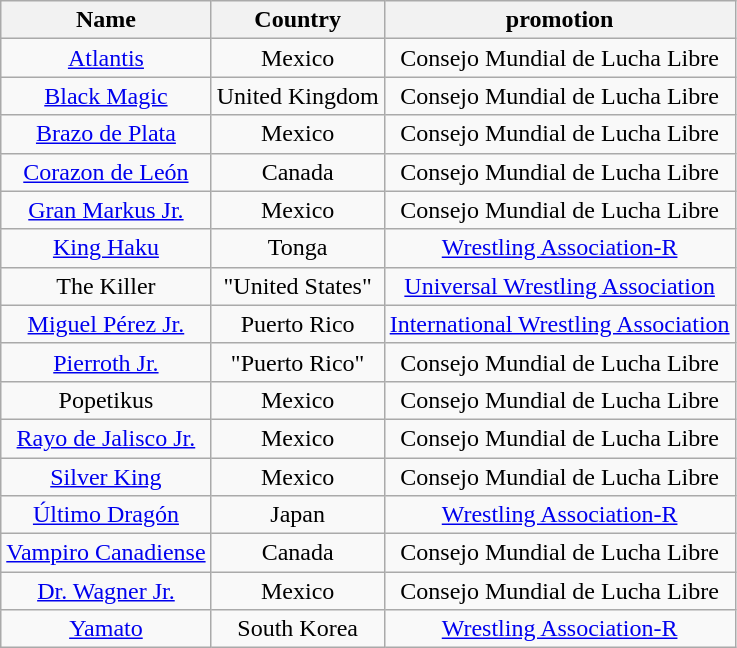<table class="wikitable sortable" style="text-align: center">
<tr>
<th scope="col">Name</th>
<th scope="col">Country</th>
<th scope="col">promotion</th>
</tr>
<tr>
<td><a href='#'>Atlantis</a></td>
<td>Mexico</td>
<td>Consejo Mundial de Lucha Libre</td>
</tr>
<tr>
<td><a href='#'>Black Magic</a></td>
<td>United Kingdom</td>
<td>Consejo Mundial de Lucha Libre</td>
</tr>
<tr>
<td><a href='#'>Brazo de Plata</a></td>
<td>Mexico</td>
<td>Consejo Mundial de Lucha Libre</td>
</tr>
<tr>
<td><a href='#'>Corazon de León</a></td>
<td>Canada</td>
<td>Consejo Mundial de Lucha Libre</td>
</tr>
<tr>
<td><a href='#'>Gran Markus Jr.</a></td>
<td>Mexico</td>
<td>Consejo Mundial de Lucha Libre</td>
</tr>
<tr>
<td><a href='#'>King Haku</a></td>
<td>Tonga</td>
<td><a href='#'>Wrestling Association-R</a></td>
</tr>
<tr>
<td>The Killer</td>
<td>"United States"</td>
<td><a href='#'>Universal Wrestling Association</a></td>
</tr>
<tr>
<td><a href='#'>Miguel Pérez Jr.</a></td>
<td>Puerto Rico</td>
<td><a href='#'>International Wrestling Association</a></td>
</tr>
<tr>
<td><a href='#'>Pierroth Jr.</a></td>
<td>"Puerto Rico"</td>
<td>Consejo Mundial de Lucha Libre</td>
</tr>
<tr>
<td>Popetikus</td>
<td>Mexico</td>
<td>Consejo Mundial de Lucha Libre</td>
</tr>
<tr>
<td><a href='#'>Rayo de Jalisco Jr.</a></td>
<td>Mexico</td>
<td>Consejo Mundial de Lucha Libre</td>
</tr>
<tr>
<td><a href='#'>Silver King</a></td>
<td>Mexico</td>
<td>Consejo Mundial de Lucha Libre</td>
</tr>
<tr>
<td><a href='#'>Último Dragón</a></td>
<td>Japan</td>
<td><a href='#'>Wrestling Association-R</a></td>
</tr>
<tr>
<td><a href='#'>Vampiro Canadiense</a></td>
<td>Canada</td>
<td>Consejo Mundial de Lucha Libre</td>
</tr>
<tr>
<td><a href='#'>Dr. Wagner Jr.</a></td>
<td>Mexico</td>
<td>Consejo Mundial de Lucha Libre</td>
</tr>
<tr>
<td><a href='#'>Yamato</a></td>
<td>South Korea</td>
<td><a href='#'>Wrestling Association-R</a></td>
</tr>
</table>
